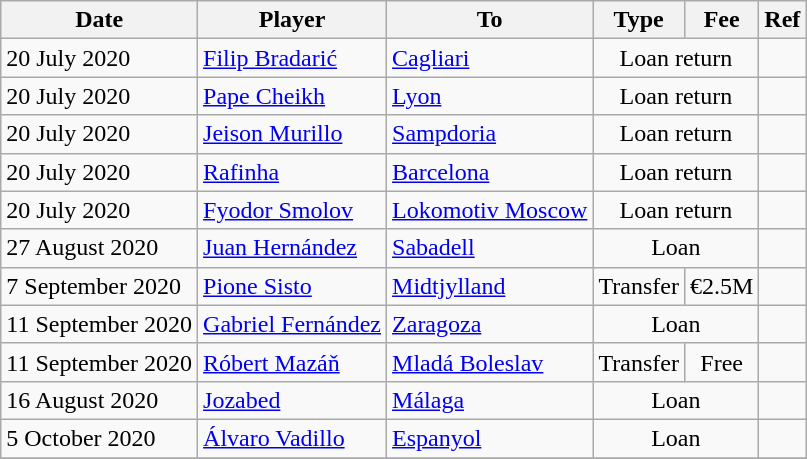<table class="wikitable">
<tr>
<th>Date</th>
<th>Player</th>
<th>To</th>
<th>Type</th>
<th>Fee</th>
<th>Ref</th>
</tr>
<tr>
<td>20 July 2020</td>
<td> <a href='#'>Filip Bradarić</a></td>
<td> <a href='#'>Cagliari</a></td>
<td align=center colspan=2>Loan return</td>
<td align=center></td>
</tr>
<tr>
<td>20 July 2020</td>
<td> <a href='#'>Pape Cheikh</a></td>
<td> <a href='#'>Lyon</a></td>
<td align=center colspan=2>Loan return</td>
<td align=center></td>
</tr>
<tr>
<td>20 July 2020</td>
<td> <a href='#'>Jeison Murillo</a></td>
<td> <a href='#'>Sampdoria</a></td>
<td align=center colspan=2>Loan return</td>
<td align=center></td>
</tr>
<tr>
<td>20 July 2020</td>
<td> <a href='#'>Rafinha</a></td>
<td><a href='#'>Barcelona</a></td>
<td align=center colspan=2>Loan return</td>
<td align=center></td>
</tr>
<tr>
<td>20 July 2020</td>
<td> <a href='#'>Fyodor Smolov</a></td>
<td> <a href='#'>Lokomotiv Moscow</a></td>
<td align=center colspan=2>Loan return</td>
<td align=center></td>
</tr>
<tr>
<td>27 August 2020</td>
<td> <a href='#'>Juan Hernández</a></td>
<td><a href='#'>Sabadell</a></td>
<td align=center colspan=2>Loan</td>
<td align=center></td>
</tr>
<tr>
<td>7 September 2020</td>
<td> <a href='#'>Pione Sisto</a></td>
<td> <a href='#'>Midtjylland</a></td>
<td align=center>Transfer</td>
<td align=center>€2.5M</td>
<td align=center></td>
</tr>
<tr>
<td>11 September 2020</td>
<td> <a href='#'>Gabriel Fernández</a></td>
<td><a href='#'>Zaragoza</a></td>
<td align=center colspan=2>Loan</td>
<td align=center></td>
</tr>
<tr>
<td>11 September 2020</td>
<td> <a href='#'>Róbert Mazáň</a></td>
<td> <a href='#'>Mladá Boleslav</a></td>
<td align=center>Transfer</td>
<td align=center>Free</td>
<td align=center></td>
</tr>
<tr>
<td>16 August 2020</td>
<td> <a href='#'>Jozabed</a></td>
<td><a href='#'>Málaga</a></td>
<td align=center colspan=2>Loan</td>
<td align=center></td>
</tr>
<tr>
<td>5 October 2020</td>
<td> <a href='#'>Álvaro Vadillo</a></td>
<td><a href='#'>Espanyol</a></td>
<td align=center colspan=2>Loan</td>
<td align=center></td>
</tr>
<tr>
</tr>
</table>
